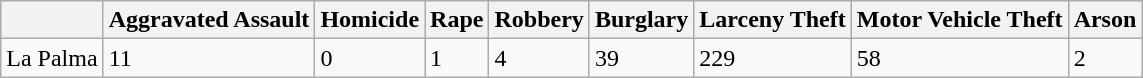<table class="wikitable">
<tr>
<th></th>
<th>Aggravated Assault</th>
<th>Homicide</th>
<th>Rape</th>
<th>Robbery</th>
<th>Burglary</th>
<th>Larceny Theft</th>
<th>Motor Vehicle Theft</th>
<th>Arson</th>
</tr>
<tr>
<td>La Palma</td>
<td>11</td>
<td>0</td>
<td>1</td>
<td>4</td>
<td>39</td>
<td>229</td>
<td>58</td>
<td>2</td>
</tr>
</table>
